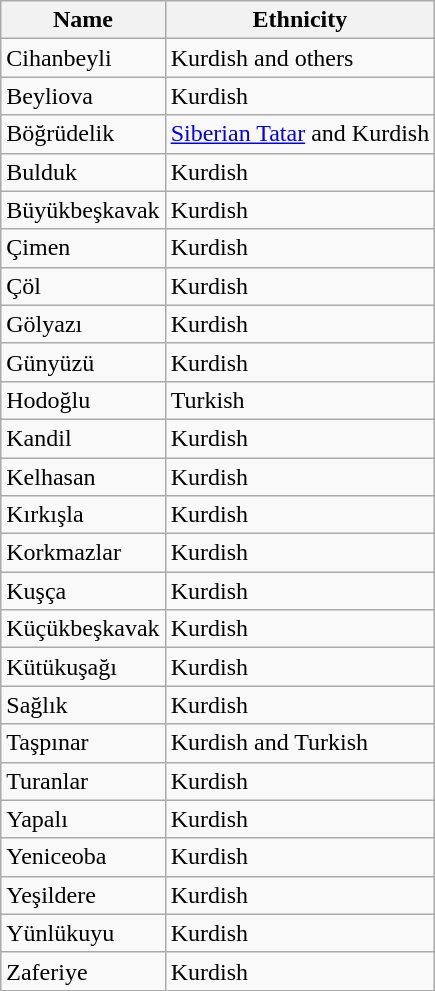<table class="wikitable sortable">
<tr>
<th>Name</th>
<th>Ethnicity</th>
</tr>
<tr>
<td>Cihanbeyli</td>
<td>Kurdish and others</td>
</tr>
<tr>
<td>Beyliova</td>
<td>Kurdish</td>
</tr>
<tr>
<td>Böğrüdelik</td>
<td><a href='#'>Siberian Tatar</a> and Kurdish</td>
</tr>
<tr>
<td>Bulduk</td>
<td>Kurdish</td>
</tr>
<tr>
<td>Büyükbeşkavak</td>
<td>Kurdish</td>
</tr>
<tr>
<td>Çimen</td>
<td>Kurdish</td>
</tr>
<tr>
<td>Çöl</td>
<td>Kurdish</td>
</tr>
<tr>
<td>Gölyazı</td>
<td>Kurdish</td>
</tr>
<tr>
<td>Günyüzü</td>
<td>Kurdish</td>
</tr>
<tr>
<td>Hodoğlu</td>
<td>Turkish</td>
</tr>
<tr>
<td>Kandil</td>
<td>Kurdish</td>
</tr>
<tr>
<td>Kelhasan</td>
<td>Kurdish</td>
</tr>
<tr>
<td>Kırkışla</td>
<td>Kurdish</td>
</tr>
<tr>
<td>Korkmazlar</td>
<td>Kurdish</td>
</tr>
<tr>
<td>Kuşça</td>
<td>Kurdish</td>
</tr>
<tr>
<td>Küçükbeşkavak</td>
<td>Kurdish</td>
</tr>
<tr>
<td>Kütükuşağı</td>
<td>Kurdish</td>
</tr>
<tr>
<td>Sağlık</td>
<td>Kurdish</td>
</tr>
<tr>
<td>Taşpınar</td>
<td>Kurdish and Turkish</td>
</tr>
<tr>
<td>Turanlar</td>
<td>Kurdish</td>
</tr>
<tr>
<td>Yapalı</td>
<td>Kurdish</td>
</tr>
<tr>
<td>Yeniceoba</td>
<td>Kurdish</td>
</tr>
<tr>
<td>Yeşildere</td>
<td>Kurdish</td>
</tr>
<tr>
<td>Yünlükuyu</td>
<td>Kurdish</td>
</tr>
<tr>
<td>Zaferiye</td>
<td>Kurdish</td>
</tr>
</table>
